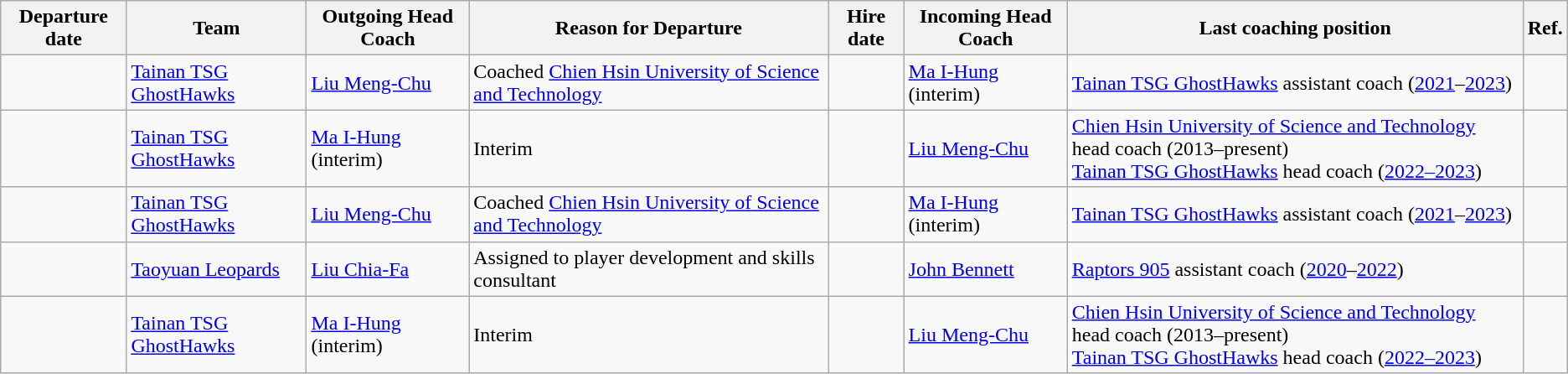<table class="wikitable sortable">
<tr>
<th>Departure date</th>
<th>Team</th>
<th>Outgoing Head Coach</th>
<th>Reason for Departure</th>
<th>Hire date</th>
<th>Incoming Head Coach</th>
<th class="unsortable">Last coaching position</th>
<th class="unsortable">Ref.</th>
</tr>
<tr>
<td></td>
<td><a href='#'>Tainan TSG GhostHawks</a></td>
<td><a href='#'>Liu Meng-Chu</a></td>
<td>Coached <a href='#'>Chien Hsin University of Science and Technology</a></td>
<td></td>
<td><a href='#'>Ma I-Hung</a> (interim)</td>
<td><a href='#'>Tainan TSG GhostHawks</a> assistant coach (<a href='#'>2021</a>–<a href='#'>2023</a>)</td>
<td></td>
</tr>
<tr>
<td></td>
<td><a href='#'>Tainan TSG GhostHawks</a></td>
<td><a href='#'>Ma I-Hung</a> (interim)</td>
<td>Interim</td>
<td></td>
<td><a href='#'>Liu Meng-Chu</a></td>
<td><a href='#'>Chien Hsin University of Science and Technology</a> head coach (2013–present)<br><a href='#'>Tainan TSG GhostHawks</a> head coach (<a href='#'>2022–2023</a>)</td>
<td></td>
</tr>
<tr>
<td></td>
<td><a href='#'>Tainan TSG GhostHawks</a></td>
<td><a href='#'>Liu Meng-Chu</a></td>
<td>Coached <a href='#'>Chien Hsin University of Science and Technology</a></td>
<td></td>
<td><a href='#'>Ma I-Hung</a> (interim)</td>
<td><a href='#'>Tainan TSG GhostHawks</a> assistant coach (<a href='#'>2021</a>–<a href='#'>2023</a>)</td>
<td></td>
</tr>
<tr>
<td></td>
<td><a href='#'>Taoyuan Leopards</a></td>
<td><a href='#'>Liu Chia-Fa</a></td>
<td>Assigned to player development and skills consultant</td>
<td></td>
<td><a href='#'>John Bennett</a></td>
<td><a href='#'>Raptors 905</a> assistant coach (<a href='#'>2020</a>–<a href='#'>2022</a>)</td>
<td></td>
</tr>
<tr>
<td></td>
<td><a href='#'>Tainan TSG GhostHawks</a></td>
<td><a href='#'>Ma I-Hung</a> (interim)</td>
<td>Interim</td>
<td></td>
<td><a href='#'>Liu Meng-Chu</a></td>
<td><a href='#'>Chien Hsin University of Science and Technology</a> head coach (2013–present)<br><a href='#'>Tainan TSG GhostHawks</a> head coach (<a href='#'>2022–2023</a>)</td>
<td></td>
</tr>
</table>
